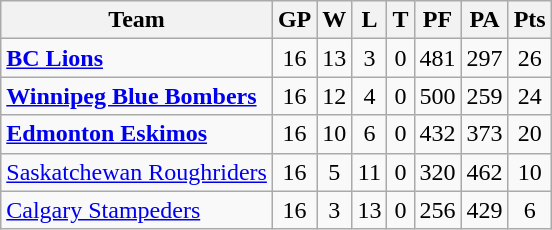<table class="wikitable" style="float:left; margin-right:1em">
<tr>
<th>Team</th>
<th>GP</th>
<th>W</th>
<th>L</th>
<th>T</th>
<th>PF</th>
<th>PA</th>
<th>Pts</th>
</tr>
<tr align="center">
<td align="left"><strong><a href='#'>BC Lions</a></strong></td>
<td>16</td>
<td>13</td>
<td>3</td>
<td>0</td>
<td>481</td>
<td>297</td>
<td>26</td>
</tr>
<tr align="center">
<td align="left"><strong><a href='#'>Winnipeg Blue Bombers</a></strong></td>
<td>16</td>
<td>12</td>
<td>4</td>
<td>0</td>
<td>500</td>
<td>259</td>
<td>24</td>
</tr>
<tr align="center">
<td align="left"><strong><a href='#'>Edmonton Eskimos</a></strong></td>
<td>16</td>
<td>10</td>
<td>6</td>
<td>0</td>
<td>432</td>
<td>373</td>
<td>20</td>
</tr>
<tr align="center">
<td align="left"><a href='#'>Saskatchewan Roughriders</a></td>
<td>16</td>
<td>5</td>
<td>11</td>
<td>0</td>
<td>320</td>
<td>462</td>
<td>10</td>
</tr>
<tr align="center">
<td align="left"><a href='#'>Calgary Stampeders</a></td>
<td>16</td>
<td>3</td>
<td>13</td>
<td>0</td>
<td>256</td>
<td>429</td>
<td>6</td>
</tr>
</table>
